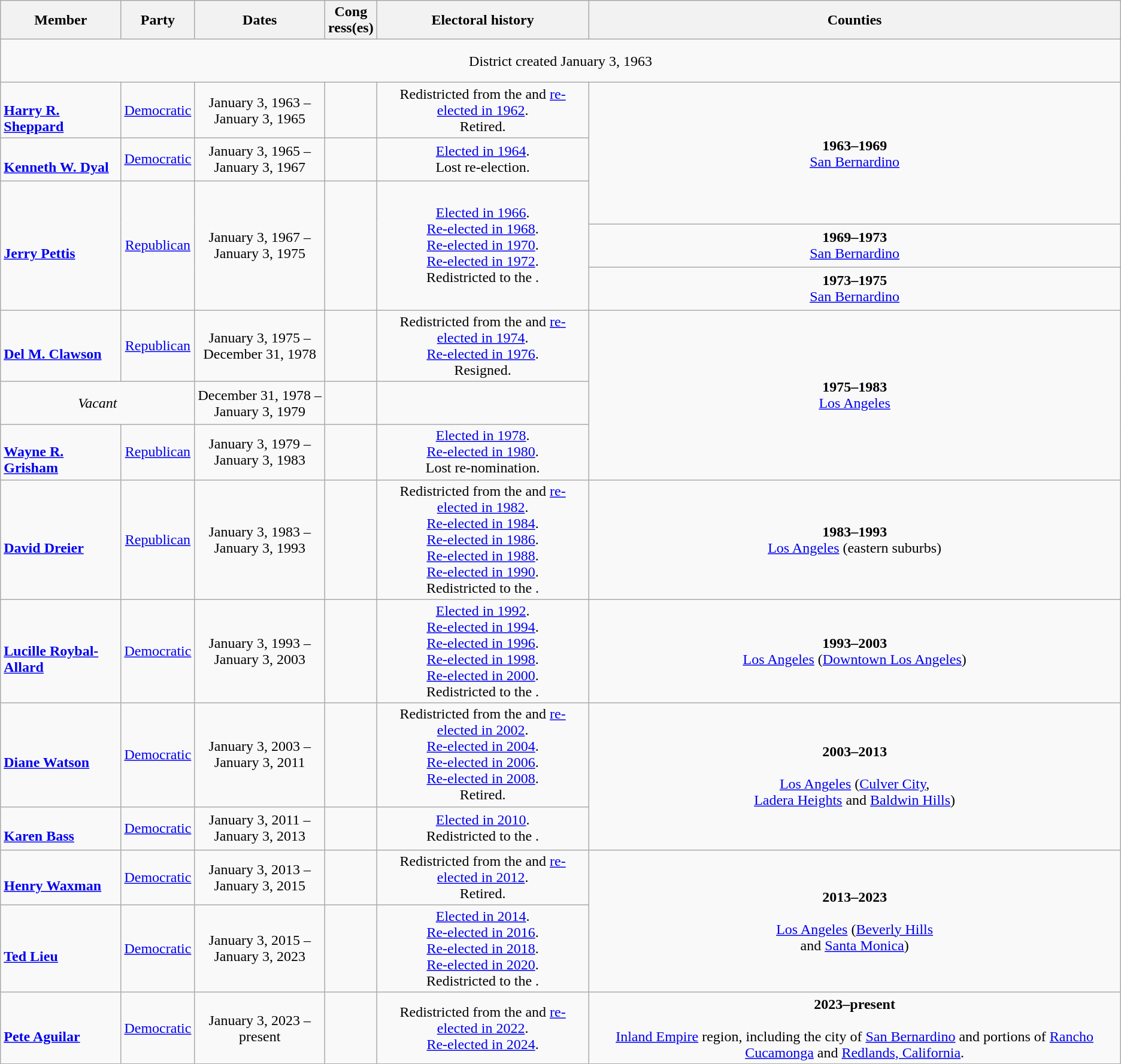<table class=wikitable style="text-align:center">
<tr>
<th>Member</th>
<th>Party</th>
<th>Dates</th>
<th>Cong<br>ress(es)</th>
<th>Electoral history</th>
<th>Counties</th>
</tr>
<tr style="height:3em">
<td colspan=6>District created January 3, 1963</td>
</tr>
<tr style="height:3em">
<td align=left><br><strong><a href='#'>Harry R. Sheppard</a></strong><br></td>
<td><a href='#'>Democratic</a></td>
<td nowrap>January 3, 1963 –<br>January 3, 1965</td>
<td></td>
<td>Redistricted from the  and <a href='#'>re-elected in 1962</a>.<br>Retired.</td>
<td rowspan=3><strong>1963–1969</strong><br><a href='#'>San Bernardino</a></td>
</tr>
<tr style="height:3em">
<td align=left><br><strong><a href='#'>Kenneth W. Dyal</a></strong><br></td>
<td><a href='#'>Democratic</a></td>
<td nowrap>January 3, 1965 –<br>January 3, 1967</td>
<td></td>
<td><a href='#'>Elected in 1964</a>.<br>Lost re-election.</td>
</tr>
<tr style="height:3em">
<td rowspan=3 align=left><br><strong><a href='#'>Jerry Pettis</a></strong><br></td>
<td rowspan=3 ><a href='#'>Republican</a></td>
<td rowspan=3 nowrap>January 3, 1967 –<br>January 3, 1975</td>
<td rowspan=3></td>
<td rowspan=3><a href='#'>Elected in 1966</a>.<br><a href='#'>Re-elected in 1968</a>.<br><a href='#'>Re-elected in 1970</a>.<br><a href='#'>Re-elected in 1972</a>.<br>Redistricted to the .</td>
</tr>
<tr style="height:3em">
<td><strong>1969–1973</strong><br><a href='#'>San Bernardino</a></td>
</tr>
<tr style="height:3em">
<td><strong>1973–1975</strong><br><a href='#'>San Bernardino</a></td>
</tr>
<tr style="height:3em">
<td align=left><br><strong><a href='#'>Del M. Clawson</a></strong><br></td>
<td><a href='#'>Republican</a></td>
<td nowrap>January 3, 1975 –<br>December 31, 1978</td>
<td></td>
<td>Redistricted from the  and <a href='#'>re-elected in 1974</a>.<br><a href='#'>Re-elected in 1976</a>.<br>Resigned.</td>
<td rowspan=3><strong>1975–1983</strong><br><a href='#'>Los Angeles</a></td>
</tr>
<tr style="height:3em">
<td colspan=2><em>Vacant</em></td>
<td nowrap>December 31, 1978 –<br>January 3, 1979</td>
<td></td>
</tr>
<tr style="height:3em">
<td align=left><br><strong><a href='#'>Wayne R. Grisham</a></strong><br></td>
<td><a href='#'>Republican</a></td>
<td nowrap>January 3, 1979 –<br>January 3, 1983</td>
<td></td>
<td><a href='#'>Elected in 1978</a>.<br><a href='#'>Re-elected in 1980</a>.<br>Lost re-nomination.</td>
</tr>
<tr style="height:3em">
<td align=left><br><strong><a href='#'>David Dreier</a></strong><br></td>
<td><a href='#'>Republican</a></td>
<td nowrap>January 3, 1983 –<br>January 3, 1993</td>
<td></td>
<td>Redistricted from the  and <a href='#'>re-elected in 1982</a>.<br><a href='#'>Re-elected in 1984</a>.<br><a href='#'>Re-elected in 1986</a>.<br><a href='#'>Re-elected in 1988</a>.<br><a href='#'>Re-elected in 1990</a>.<br>Redistricted to the .</td>
<td><strong>1983–1993</strong><br><a href='#'>Los Angeles</a> (eastern suburbs)</td>
</tr>
<tr style="height:3em">
<td align=left><br><strong><a href='#'>Lucille Roybal-Allard</a></strong><br></td>
<td><a href='#'>Democratic</a></td>
<td nowrap>January 3, 1993 –<br>January 3, 2003</td>
<td></td>
<td><a href='#'>Elected in 1992</a>.<br><a href='#'>Re-elected in 1994</a>.<br><a href='#'>Re-elected in 1996</a>.<br><a href='#'>Re-elected in 1998</a>.<br><a href='#'>Re-elected in 2000</a>.<br>Redistricted to the .</td>
<td><strong>1993–2003</strong><br><a href='#'>Los Angeles</a> (<a href='#'>Downtown Los Angeles</a>)</td>
</tr>
<tr style="height:3em">
<td align=left><br><strong><a href='#'>Diane Watson</a></strong><br></td>
<td><a href='#'>Democratic</a></td>
<td nowrap>January 3, 2003 –<br>January 3, 2011</td>
<td></td>
<td>Redistricted from the  and <a href='#'>re-elected in 2002</a>.<br><a href='#'>Re-elected in 2004</a>.<br><a href='#'>Re-elected in 2006</a>.<br><a href='#'>Re-elected in 2008</a>.<br>Retired.</td>
<td rowspan=2><strong>2003–2013</strong><br><br><a href='#'>Los Angeles</a> (<a href='#'>Culver City</a>,<br> <a href='#'>Ladera Heights</a> and <a href='#'>Baldwin Hills</a>)</td>
</tr>
<tr style="height:3em">
<td align=left><br><strong><a href='#'>Karen Bass</a></strong><br></td>
<td><a href='#'>Democratic</a></td>
<td nowrap>January 3, 2011 –<br>January 3, 2013</td>
<td></td>
<td><a href='#'>Elected in 2010</a>.<br>Redistricted to the .</td>
</tr>
<tr style="height:3em">
<td align=left><br><strong><a href='#'>Henry Waxman</a></strong><br></td>
<td><a href='#'>Democratic</a></td>
<td nowrap>January 3, 2013 –<br>January 3, 2015</td>
<td></td>
<td>Redistricted from the  and <a href='#'>re-elected in 2012</a>.<br>Retired.</td>
<td rowspan=2><strong>2013–2023</strong><br><br><a href='#'>Los Angeles</a> (<a href='#'>Beverly Hills</a><br>and <a href='#'>Santa Monica</a>)</td>
</tr>
<tr style="height:3em">
<td align=left><br><strong><a href='#'>Ted Lieu</a></strong><br></td>
<td><a href='#'>Democratic</a></td>
<td>January 3, 2015 –<br>January 3, 2023</td>
<td></td>
<td><a href='#'>Elected in 2014</a>.<br><a href='#'>Re-elected in 2016</a>.<br><a href='#'>Re-elected in 2018</a>.<br><a href='#'>Re-elected in 2020</a>.<br>Redistricted to the .</td>
</tr>
<tr style="height:3em">
<td align=left><br><strong><a href='#'>Pete Aguilar</a></strong><br></td>
<td><a href='#'>Democratic</a></td>
<td nowrap>January 3, 2023 –<br>present</td>
<td></td>
<td>Redistricted from the  and <a href='#'>re-elected in 2022</a>.<br><a href='#'>Re-elected in 2024</a>.</td>
<td><strong>2023–present</strong><br><br><a href='#'>Inland Empire</a> region, including the city of <a href='#'>San Bernardino</a> and portions of <a href='#'>Rancho Cucamonga</a> and <a href='#'>Redlands, California</a>.</td>
</tr>
</table>
